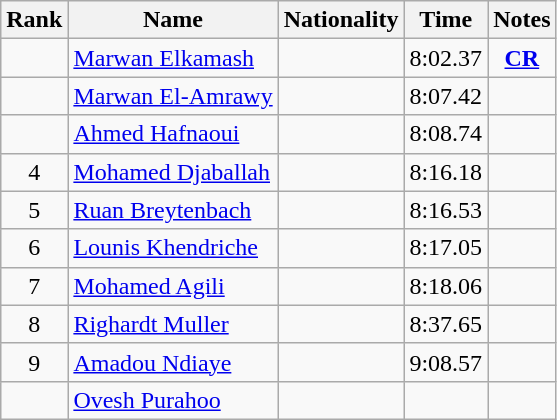<table class="wikitable sortable" style="text-align:center">
<tr>
<th>Rank</th>
<th>Name</th>
<th>Nationality</th>
<th>Time</th>
<th>Notes</th>
</tr>
<tr>
<td></td>
<td align=left><a href='#'>Marwan Elkamash</a></td>
<td align=left></td>
<td>8:02.37</td>
<td><strong><a href='#'>CR</a></strong></td>
</tr>
<tr>
<td></td>
<td align=left><a href='#'>Marwan El-Amrawy</a></td>
<td align=left></td>
<td>8:07.42</td>
<td></td>
</tr>
<tr>
<td></td>
<td align=left><a href='#'>Ahmed Hafnaoui</a></td>
<td align=left></td>
<td>8:08.74</td>
<td></td>
</tr>
<tr>
<td>4</td>
<td align=left><a href='#'>Mohamed Djaballah</a></td>
<td align=left></td>
<td>8:16.18</td>
<td></td>
</tr>
<tr>
<td>5</td>
<td align=left><a href='#'>Ruan Breytenbach</a></td>
<td align=left></td>
<td>8:16.53</td>
<td></td>
</tr>
<tr>
<td>6</td>
<td align=left><a href='#'>Lounis Khendriche</a></td>
<td align=left></td>
<td>8:17.05</td>
<td></td>
</tr>
<tr>
<td>7</td>
<td align=left><a href='#'>Mohamed Agili</a></td>
<td align=left></td>
<td>8:18.06</td>
<td></td>
</tr>
<tr>
<td>8</td>
<td align=left><a href='#'>Righardt Muller</a></td>
<td align=left></td>
<td>8:37.65</td>
<td></td>
</tr>
<tr>
<td>9</td>
<td align=left><a href='#'>Amadou Ndiaye</a></td>
<td align=left></td>
<td>9:08.57</td>
<td></td>
</tr>
<tr>
<td></td>
<td align=left><a href='#'>Ovesh Purahoo</a></td>
<td align=left></td>
<td></td>
<td></td>
</tr>
</table>
